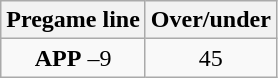<table class="wikitable">
<tr align="center">
<th style=>Pregame line</th>
<th style=>Over/under</th>
</tr>
<tr align="center">
<td><strong>APP</strong> –9</td>
<td>45</td>
</tr>
</table>
